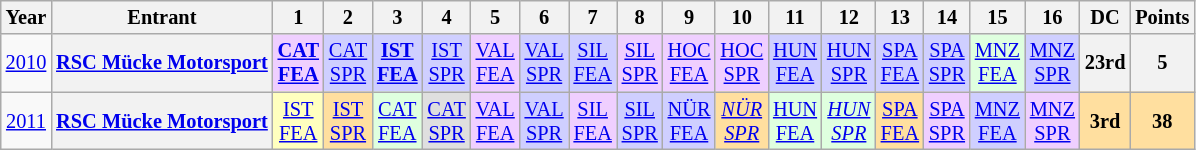<table class="wikitable" style="text-align:center; font-size:85%">
<tr>
<th>Year</th>
<th>Entrant</th>
<th>1</th>
<th>2</th>
<th>3</th>
<th>4</th>
<th>5</th>
<th>6</th>
<th>7</th>
<th>8</th>
<th>9</th>
<th>10</th>
<th>11</th>
<th>12</th>
<th>13</th>
<th>14</th>
<th>15</th>
<th>16</th>
<th>DC</th>
<th>Points</th>
</tr>
<tr>
<td><a href='#'>2010</a></td>
<th nowrap><a href='#'>RSC Mücke Motorsport</a></th>
<td style="background:#efcfff;"><strong><a href='#'>CAT<br>FEA</a></strong><br></td>
<td style="background:#cfcfff;"><a href='#'>CAT<br>SPR</a><br></td>
<td style="background:#cfcfff;"><strong><a href='#'>IST<br>FEA</a></strong><br></td>
<td style="background:#cfcfff;"><a href='#'>IST<br>SPR</a><br></td>
<td style="background:#efcfff;"><a href='#'>VAL<br>FEA</a><br></td>
<td style="background:#cfcfff;"><a href='#'>VAL<br>SPR</a><br></td>
<td style="background:#cfcfff;"><a href='#'>SIL<br>FEA</a><br></td>
<td style="background:#efcfff;"><a href='#'>SIL<br>SPR</a><br></td>
<td style="background:#efcfff;"><a href='#'>HOC<br>FEA</a><br></td>
<td style="background:#efcfff;"><a href='#'>HOC<br>SPR</a><br></td>
<td style="background:#cfcfff;"><a href='#'>HUN<br>FEA</a><br></td>
<td style="background:#cfcfff;"><a href='#'>HUN<br>SPR</a><br></td>
<td style="background:#cfcfff;"><a href='#'>SPA<br>FEA</a><br></td>
<td style="background:#cfcfff;"><a href='#'>SPA<br>SPR</a><br></td>
<td style="background:#dfffdf;"><a href='#'>MNZ<br>FEA</a><br></td>
<td style="background:#cfcfff;"><a href='#'>MNZ<br>SPR</a><br></td>
<th>23rd</th>
<th>5</th>
</tr>
<tr>
<td><a href='#'>2011</a></td>
<th nowrap><a href='#'>RSC Mücke Motorsport</a></th>
<td style="background:#FFFFBF;"><a href='#'>IST<br>FEA</a><br></td>
<td style="background:#ffdf9f;"><a href='#'>IST<br>SPR</a><br></td>
<td style="background:#dfffdf;"><a href='#'>CAT<br>FEA</a><br></td>
<td style="background:#dfdfdf;"><a href='#'>CAT<br>SPR</a><br></td>
<td style="background:#efcfff;"><a href='#'>VAL<br>FEA</a><br></td>
<td style="background:#cfcfff;"><a href='#'>VAL<br>SPR</a><br></td>
<td style="background:#efcfff;"><a href='#'>SIL<br>FEA</a><br></td>
<td style="background:#cfcfff;"><a href='#'>SIL<br>SPR</a><br></td>
<td style="background:#cfcfff;"><a href='#'>NÜR<br>FEA</a><br></td>
<td style="background:#ffdf9f;"><em><a href='#'>NÜR<br>SPR</a></em><br></td>
<td style="background:#dfffdf;"><a href='#'>HUN<br>FEA</a><br></td>
<td style="background:#dfffdf;"><em><a href='#'>HUN<br>SPR</a></em><br></td>
<td style="background:#ffdf9f;"><a href='#'>SPA<br>FEA</a><br></td>
<td style="background:#efcfff;"><a href='#'>SPA<br>SPR</a><br></td>
<td style="background:#cfcfff;"><a href='#'>MNZ<br>FEA</a><br></td>
<td style="background:#efcfff;"><a href='#'>MNZ<br>SPR</a><br></td>
<td style="background:#ffdf9f;"><strong>3rd</strong></td>
<td style="background:#ffdf9f;"><strong>38</strong></td>
</tr>
</table>
